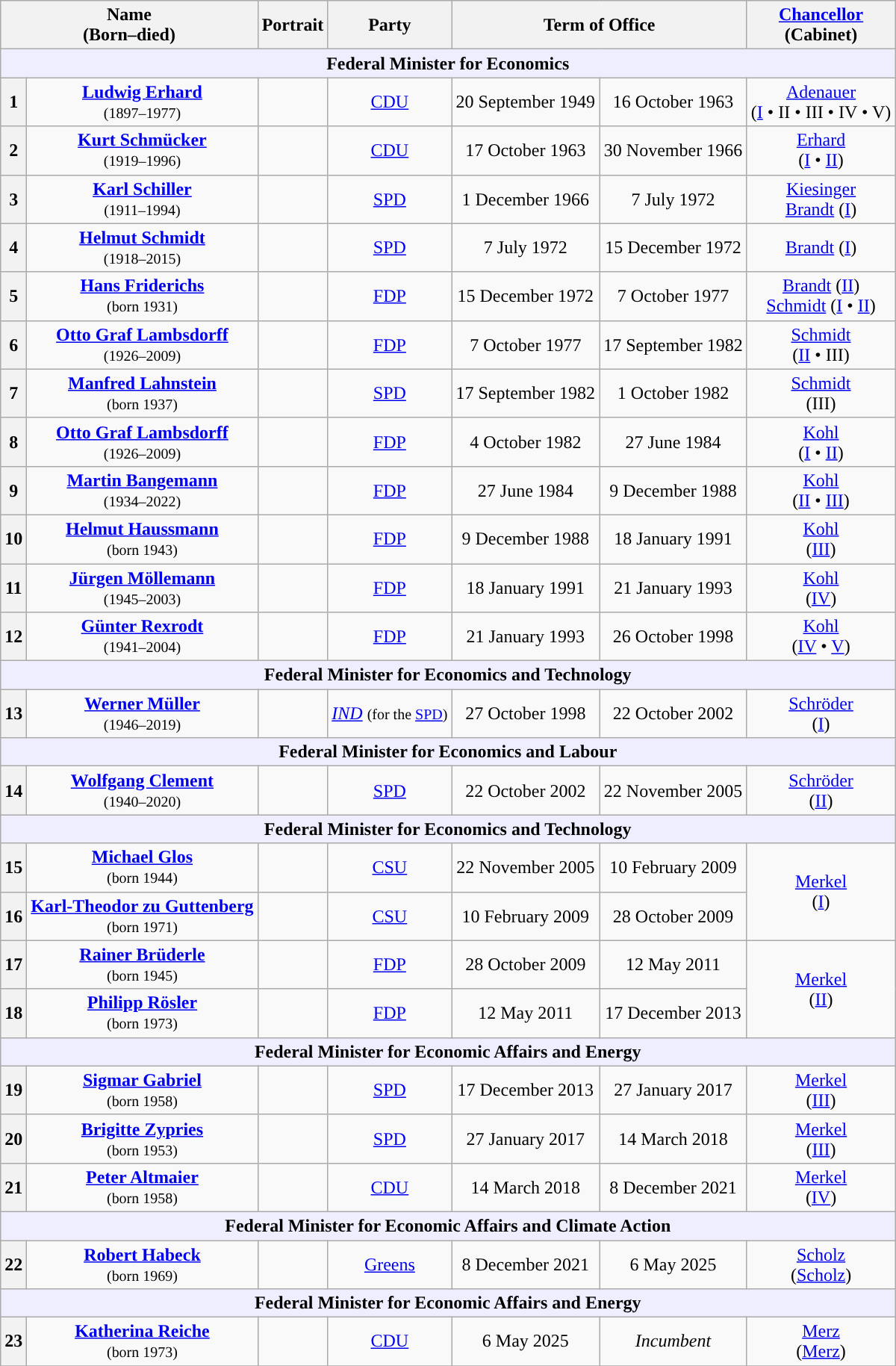<table class="wikitable" style="text-align:center;">
<tr>
<th colspan=2>Name<br>(Born–died)</th>
<th>Portrait</th>
<th>Party</th>
<th colspan=2>Term of Office</th>
<th><a href='#'>Chancellor</a><br>(Cabinet)</th>
</tr>
<tr>
<th style="background:#EEEEFF" align="center" colspan="7">Federal Minister for Economics</th>
</tr>
<tr>
<th style="background:">1</th>
<td><strong><a href='#'>Ludwig Erhard</a></strong><br><small>(1897–1977)</small></td>
<td></td>
<td><a href='#'>CDU</a></td>
<td>20 September 1949</td>
<td>16 October 1963</td>
<td><a href='#'>Adenauer</a><br>(<a href='#'>I</a> • II • III • IV • V)</td>
</tr>
<tr>
<th style="background:">2</th>
<td><strong><a href='#'>Kurt Schmücker</a></strong><br><small>(1919–1996)</small></td>
<td></td>
<td><a href='#'>CDU</a></td>
<td>17 October 1963</td>
<td>30 November 1966</td>
<td><a href='#'>Erhard</a><br>(<a href='#'>I</a> • <a href='#'>II</a>)</td>
</tr>
<tr>
<th style="background:">3</th>
<td><strong><a href='#'>Karl Schiller</a></strong><br><small>(1911–1994)</small></td>
<td></td>
<td><a href='#'>SPD</a></td>
<td>1 December 1966</td>
<td>7 July 1972</td>
<td><a href='#'>Kiesinger</a><br><a href='#'>Brandt</a> (<a href='#'>I</a>)</td>
</tr>
<tr>
<th style="background:">4</th>
<td><strong><a href='#'>Helmut Schmidt</a></strong><br><small>(1918–2015)</small></td>
<td></td>
<td><a href='#'>SPD</a></td>
<td>7 July 1972</td>
<td>15 December 1972</td>
<td><a href='#'>Brandt</a> (<a href='#'>I</a>)</td>
</tr>
<tr>
<th style="background:">5</th>
<td><strong><a href='#'>Hans Friderichs</a></strong><br><small>(born 1931)</small></td>
<td></td>
<td><a href='#'>FDP</a></td>
<td>15 December 1972</td>
<td>7 October 1977</td>
<td><a href='#'>Brandt</a> (<a href='#'>II</a>)<br><a href='#'>Schmidt</a> (<a href='#'>I</a> • <a href='#'>II</a>)</td>
</tr>
<tr>
<th style="background:">6</th>
<td><strong><a href='#'>Otto Graf Lambsdorff</a></strong><br><small>(1926–2009)</small></td>
<td></td>
<td><a href='#'>FDP</a></td>
<td>7 October 1977</td>
<td>17 September 1982</td>
<td><a href='#'>Schmidt</a><br>(<a href='#'>II</a> • III)</td>
</tr>
<tr>
<th style="background:">7</th>
<td><strong><a href='#'>Manfred Lahnstein</a></strong><br><small>(born 1937)</small></td>
<td></td>
<td><a href='#'>SPD</a></td>
<td>17 September 1982</td>
<td>1 October 1982</td>
<td><a href='#'>Schmidt</a><br>(III)</td>
</tr>
<tr>
<th style="background:">8<br></th>
<td><strong><a href='#'>Otto Graf Lambsdorff</a></strong><br><small>(1926–2009)</small></td>
<td></td>
<td><a href='#'>FDP</a></td>
<td>4 October 1982</td>
<td>27 June 1984</td>
<td><a href='#'>Kohl</a><br>(<a href='#'>I</a> • <a href='#'>II</a>)</td>
</tr>
<tr>
<th style="background:">9</th>
<td><strong><a href='#'>Martin Bangemann</a></strong><br><small>(1934–2022)</small></td>
<td></td>
<td><a href='#'>FDP</a></td>
<td>27 June 1984</td>
<td>9 December 1988</td>
<td><a href='#'>Kohl</a><br>(<a href='#'>II</a> • <a href='#'>III</a>)</td>
</tr>
<tr>
<th style="background:">10</th>
<td><strong><a href='#'>Helmut Haussmann</a></strong><br><small>(born 1943)</small></td>
<td></td>
<td><a href='#'>FDP</a></td>
<td>9 December 1988</td>
<td>18 January 1991</td>
<td><a href='#'>Kohl</a><br>(<a href='#'>III</a>)</td>
</tr>
<tr>
<th style="background:">11</th>
<td><strong><a href='#'>Jürgen Möllemann</a></strong><br><small>(1945–2003)</small></td>
<td></td>
<td><a href='#'>FDP</a></td>
<td>18 January 1991</td>
<td>21 January 1993</td>
<td><a href='#'>Kohl</a><br>(<a href='#'>IV</a>)</td>
</tr>
<tr>
<th style="background:">12</th>
<td><strong><a href='#'>Günter Rexrodt</a></strong><br><small>(1941–2004)</small></td>
<td></td>
<td><a href='#'>FDP</a></td>
<td>21 January 1993</td>
<td>26 October 1998</td>
<td><a href='#'>Kohl</a><br>(<a href='#'>IV</a> • <a href='#'>V</a>)</td>
</tr>
<tr>
<th style="background:#EEEEFF" colspan="7">Federal Minister for Economics and Technology</th>
</tr>
<tr>
<th style="background:">13</th>
<td><strong><a href='#'>Werner Müller</a></strong><br><small>(1946–2019)</small></td>
<td></td>
<td><a href='#'><em>IND</em></a> <small>(for the <a href='#'>SPD</a>)</small></td>
<td>27 October 1998</td>
<td>22 October 2002</td>
<td><a href='#'>Schröder</a><br>(<a href='#'>I</a>)</td>
</tr>
<tr>
<th style="background:#EEEEFF" colspan="7">Federal Minister for Economics and Labour</th>
</tr>
<tr>
<th style="background:">14</th>
<td><strong><a href='#'>Wolfgang Clement</a></strong><br><small>(1940–2020)</small></td>
<td></td>
<td><a href='#'>SPD</a></td>
<td>22 October 2002</td>
<td>22 November 2005</td>
<td><a href='#'>Schröder</a><br>(<a href='#'>II</a>)</td>
</tr>
<tr>
<th style="background:#EEEEFF" colspan="7">Federal Minister for Economics and Technology</th>
</tr>
<tr>
<th style="background:">15</th>
<td><strong><a href='#'>Michael Glos</a></strong><br><small>(born 1944)</small></td>
<td></td>
<td><a href='#'>CSU</a></td>
<td>22 November 2005</td>
<td>10 February 2009</td>
<td rowspan=2><a href='#'>Merkel</a><br>(<a href='#'>I</a>)</td>
</tr>
<tr>
<th style="background:">16</th>
<td><strong><a href='#'>Karl-Theodor zu Guttenberg</a></strong><br><small>(born 1971)</small></td>
<td></td>
<td><a href='#'>CSU</a></td>
<td>10 February 2009</td>
<td>28 October 2009</td>
</tr>
<tr>
<th style="background:">17</th>
<td><strong><a href='#'>Rainer Brüderle</a></strong><br><small>(born 1945)</small></td>
<td></td>
<td><a href='#'>FDP</a></td>
<td>28 October 2009</td>
<td>12 May 2011</td>
<td rowspan=2><a href='#'>Merkel</a><br>(<a href='#'>II</a>)</td>
</tr>
<tr>
<th style="background:">18</th>
<td><strong><a href='#'>Philipp Rösler</a></strong><br><small>(born 1973)</small></td>
<td></td>
<td><a href='#'>FDP</a></td>
<td>12 May 2011</td>
<td>17 December 2013</td>
</tr>
<tr>
<th style="background:#EEEEFF" colspan="7">Federal Minister for Economic Affairs and Energy</th>
</tr>
<tr>
<th style="background:">19</th>
<td><strong><a href='#'>Sigmar Gabriel</a></strong><br><small>(born 1958)</small></td>
<td></td>
<td><a href='#'>SPD</a></td>
<td>17 December 2013</td>
<td>27 January 2017</td>
<td><a href='#'>Merkel</a><br>(<a href='#'>III</a>)</td>
</tr>
<tr>
<th style="background:">20</th>
<td><strong><a href='#'>Brigitte Zypries</a></strong><br><small>(born 1953)</small></td>
<td></td>
<td><a href='#'>SPD</a></td>
<td>27 January 2017</td>
<td>14 March 2018</td>
<td><a href='#'>Merkel</a><br>(<a href='#'>III</a>)</td>
</tr>
<tr>
<th style="background:">21</th>
<td><strong><a href='#'>Peter Altmaier</a></strong><br><small>(born 1958)</small></td>
<td></td>
<td><a href='#'>CDU</a></td>
<td>14 March 2018</td>
<td>8 December 2021</td>
<td><a href='#'>Merkel</a><br>(<a href='#'>IV</a>)</td>
</tr>
<tr>
<th style="background:#EEEEFF" colspan="7">Federal Minister for Economic Affairs and Climate Action</th>
</tr>
<tr>
<th style="background:">22</th>
<td><strong><a href='#'>Robert Habeck</a></strong><br><small>(born 1969)</small></td>
<td></td>
<td><a href='#'>Greens</a></td>
<td>8 December 2021</td>
<td>6 May 2025</td>
<td><a href='#'>Scholz</a><br>(<a href='#'>Scholz</a>)</td>
</tr>
<tr>
<th style="background:#EEEEFF" colspan="7">Federal Minister for Economic Affairs and Energy</th>
</tr>
<tr>
<th style="background:">23</th>
<td><strong><a href='#'>Katherina Reiche</a></strong><br><small>(born 1973)</small></td>
<td></td>
<td><a href='#'>CDU</a></td>
<td>6 May 2025</td>
<td><em>Incumbent</em></td>
<td><a href='#'>Merz</a><br>(<a href='#'>Merz</a>)</td>
</tr>
<tr>
</tr>
</table>
